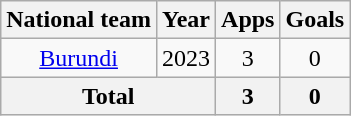<table class="wikitable" style="text-align: center;">
<tr>
<th>National team</th>
<th>Year</th>
<th>Apps</th>
<th>Goals</th>
</tr>
<tr>
<td rowspan="1"><a href='#'>Burundi</a></td>
<td>2023</td>
<td>3</td>
<td>0</td>
</tr>
<tr>
<th colspan="2">Total</th>
<th>3</th>
<th>0</th>
</tr>
</table>
